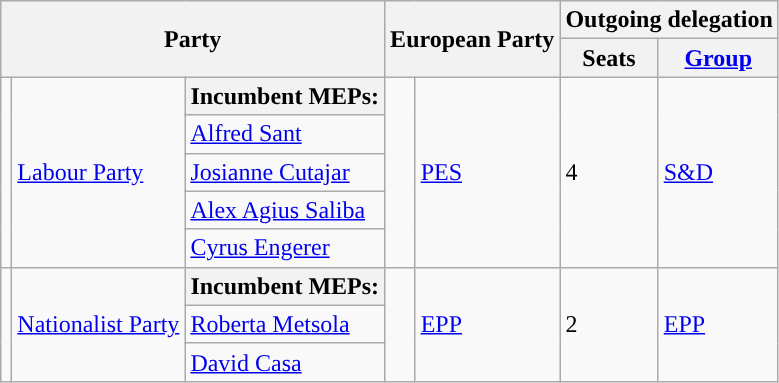<table class="wikitable">
<tr>
<th colspan="3" rowspan="2">Party</th>
<th colspan="2" rowspan="2">European Party</th>
<th colspan="2">Outgoing delegation</th>
</tr>
<tr>
<th>Seats</th>
<th><a href='#'>Group</a></th>
</tr>
<tr>
<td rowspan="5" style="background:"></td>
<td rowspan="5"><a href='#'>Labour Party</a></td>
<th>Incumbent MEPs:</th>
<td rowspan="5" style="background:"></td>
<td rowspan="5"><a href='#'>PES</a></td>
<td rowspan="5">4</td>
<td rowspan="5"><a href='#'>S&D</a></td>
</tr>
<tr>
<td><a href='#'>Alfred Sant</a></td>
</tr>
<tr>
<td><a href='#'>Josianne Cutajar</a></td>
</tr>
<tr>
<td><a href='#'>Alex Agius Saliba</a></td>
</tr>
<tr>
<td><a href='#'>Cyrus Engerer</a></td>
</tr>
<tr>
<td rowspan="3" style="background:"></td>
<td rowspan="3"> <a href='#'>Nationalist Party</a></td>
<th>Incumbent MEPs:</th>
<td rowspan="3" style="background:"></td>
<td rowspan="3"><a href='#'>EPP</a></td>
<td rowspan="3">2</td>
<td rowspan="3"><a href='#'>EPP</a></td>
</tr>
<tr>
<td><a href='#'>Roberta Metsola</a></td>
</tr>
<tr>
<td><a href='#'>David Casa</a></td>
</tr>
</table>
